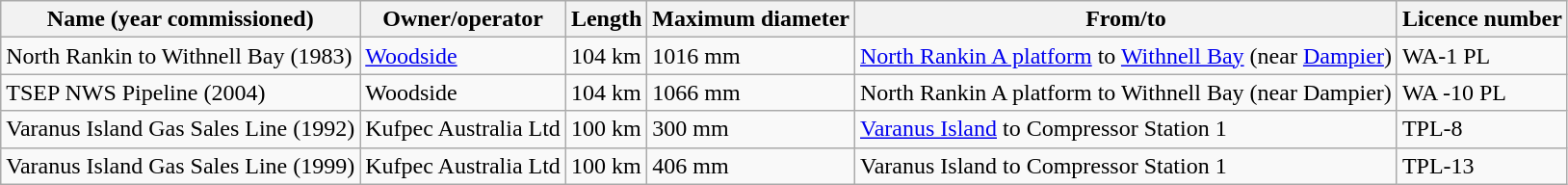<table class="wikitable">
<tr>
<th>Name (year commissioned)</th>
<th>Owner/operator</th>
<th>Length</th>
<th>Maximum diameter</th>
<th>From/to</th>
<th>Licence number</th>
</tr>
<tr>
<td>North Rankin to Withnell Bay (1983)</td>
<td><a href='#'>Woodside</a></td>
<td>104 km</td>
<td>1016 mm</td>
<td><a href='#'>North Rankin A platform</a> to <a href='#'>Withnell Bay</a> (near <a href='#'>Dampier</a>)</td>
<td>WA-1 PL</td>
</tr>
<tr>
<td>TSEP NWS Pipeline (2004)</td>
<td>Woodside</td>
<td>104 km</td>
<td>1066 mm</td>
<td>North Rankin A platform to Withnell Bay (near Dampier)</td>
<td>WA -10 PL</td>
</tr>
<tr>
<td>Varanus Island Gas Sales Line (1992)</td>
<td>Kufpec Australia Ltd</td>
<td>100 km</td>
<td>300 mm</td>
<td><a href='#'>Varanus Island</a> to Compressor Station 1</td>
<td>TPL-8</td>
</tr>
<tr>
<td>Varanus Island Gas Sales Line (1999)</td>
<td>Kufpec Australia Ltd</td>
<td>100 km</td>
<td>406 mm</td>
<td>Varanus Island to Compressor Station 1</td>
<td>TPL-13</td>
</tr>
</table>
